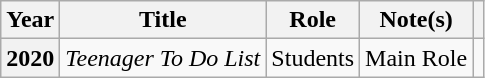<table class="wikitable plainrowheaders">
<tr>
<th scope="col">Year</th>
<th scope="col">Title</th>
<th scope="col">Role</th>
<th scope="col">Note(s)</th>
<th scope="col" class="unsortable"></th>
</tr>
<tr>
<th scope="row">2020</th>
<td><em>Teenager To Do List</em></td>
<td>Students</td>
<td>Main Role</td>
<td></td>
</tr>
</table>
